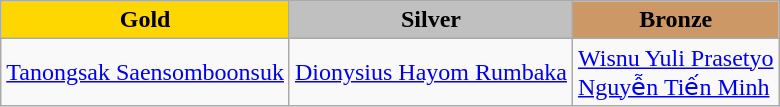<table class="wikitable">
<tr>
<th style="background:gold"> <strong>Gold</strong></th>
<th style="background:silver"> <strong>Silver</strong></th>
<th style="background:#CC9966"> <strong>Bronze</strong></th>
</tr>
<tr>
<td> <a href='#'>Tanongsak Saensomboonsuk</a></td>
<td> <a href='#'>Dionysius Hayom Rumbaka</a></td>
<td> <a href='#'>Wisnu Yuli Prasetyo</a><br> <a href='#'>Nguyễn Tiến Minh</a></td>
</tr>
</table>
